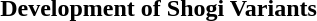<table>
<tr>
<th>Development of Shogi Variants</th>
</tr>
<tr>
<td style="min-width:40em; height:1em"></td>
</tr>
<tr>
<td><div><br>














</div></td>
</tr>
</table>
